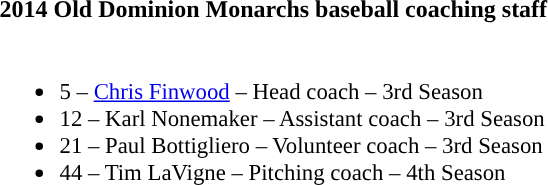<table class="toccolours" style="text-align: left;">
<tr>
<th colspan="9">2014 Old Dominion Monarchs baseball coaching staff</th>
</tr>
<tr>
<td style="font-size: 95%;" valign="top"><br><ul><li>5 – <a href='#'>Chris Finwood</a> – Head coach – 3rd Season</li><li>12 – Karl Nonemaker – Assistant coach – 3rd Season</li><li>21 – Paul Bottigliero – Volunteer coach – 3rd Season</li><li>44 – Tim LaVigne – Pitching coach – 4th Season</li></ul></td>
</tr>
</table>
